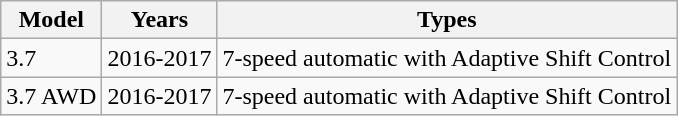<table class="wikitable">
<tr>
<th>Model</th>
<th>Years</th>
<th>Types</th>
</tr>
<tr>
<td>3.7</td>
<td>2016-2017</td>
<td>7-speed automatic with Adaptive Shift Control</td>
</tr>
<tr>
<td>3.7 AWD</td>
<td>2016-2017</td>
<td>7-speed automatic with Adaptive Shift Control</td>
</tr>
</table>
